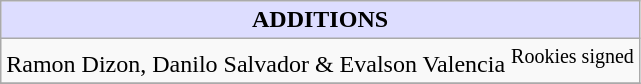<table class="wikitable" border="1">
<tr>
<th style="background:#DDDDFF;"><strong>ADDITIONS</strong></th>
</tr>
<tr>
<td>Ramon Dizon, Danilo Salvador & Evalson Valencia <sup>Rookies signed</sup></td>
</tr>
<tr>
</tr>
</table>
